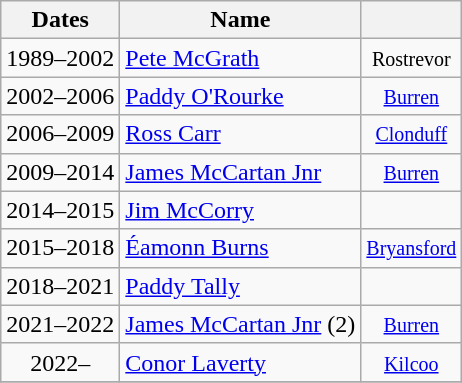<table class="wikitable sortable" style="text-align: center;">
<tr>
<th>Dates</th>
<th>Name</th>
<th></th>
</tr>
<tr>
<td>1989–2002</td>
<td style="text-align: left;"><a href='#'>Pete McGrath</a></td>
<td><small>Rostrevor</small></td>
</tr>
<tr>
<td>2002–2006</td>
<td style="text-align: left;"><a href='#'>Paddy O'Rourke</a></td>
<td><small><a href='#'>Burren</a></small></td>
</tr>
<tr>
<td>2006–2009</td>
<td style="text-align: left;"><a href='#'>Ross Carr</a></td>
<td><small><a href='#'>Clonduff</a></small></td>
</tr>
<tr>
<td>2009–2014</td>
<td style="text-align: left;"><a href='#'>James McCartan Jnr</a></td>
<td><small><a href='#'>Burren</a></small></td>
</tr>
<tr>
<td>2014–2015</td>
<td style="text-align: left;"><a href='#'>Jim McCorry</a></td>
<td><small></small></td>
</tr>
<tr>
<td>2015–2018</td>
<td style="text-align: left;"><a href='#'>Éamonn Burns</a></td>
<td><small><a href='#'>Bryansford</a></small></td>
</tr>
<tr>
<td>2018–2021</td>
<td style="text-align: left;"><a href='#'>Paddy Tally</a></td>
<td><small></small></td>
</tr>
<tr>
<td>2021–2022</td>
<td style="text-align: left;"><a href='#'>James McCartan Jnr</a> (2)</td>
<td><small><a href='#'>Burren</a></small></td>
</tr>
<tr>
<td>2022–</td>
<td style="text-align: left;"><a href='#'>Conor Laverty</a></td>
<td><small><a href='#'>Kilcoo</a></small></td>
</tr>
<tr>
</tr>
</table>
